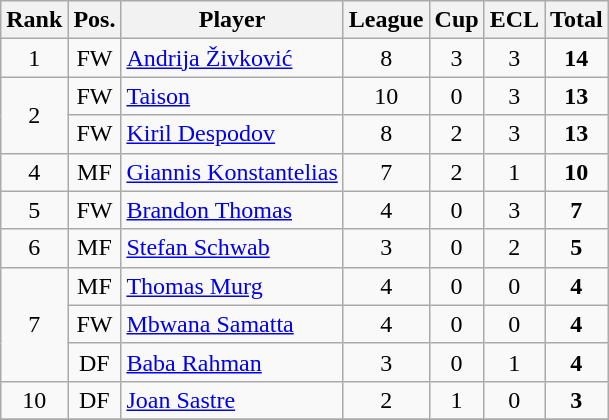<table class="wikitable" style="text-align:center">
<tr>
<th>Rank</th>
<th>Pos.</th>
<th>Player</th>
<th>League</th>
<th>Cup</th>
<th>ECL</th>
<th>Total</th>
</tr>
<tr>
<td>1</td>
<td>FW</td>
<td align="left"> <a href='#'>Andrija Živković</a></td>
<td>8</td>
<td>3</td>
<td>3</td>
<td><strong>14</strong></td>
</tr>
<tr>
<td rowspan=2>2</td>
<td>FW</td>
<td align="left"> <a href='#'>Taison</a></td>
<td>10</td>
<td>0</td>
<td>3</td>
<td><strong>13</strong></td>
</tr>
<tr>
<td>FW</td>
<td align="left"> <a href='#'>Kiril Despodov</a></td>
<td>8</td>
<td>2</td>
<td>3</td>
<td><strong>13</strong></td>
</tr>
<tr>
<td>4</td>
<td>MF</td>
<td align="left"> <a href='#'>Giannis Konstantelias</a></td>
<td>7</td>
<td>2</td>
<td>1</td>
<td><strong>10</strong></td>
</tr>
<tr>
<td>5</td>
<td>FW</td>
<td align="left"> <a href='#'>Brandon Thomas</a></td>
<td>4</td>
<td>0</td>
<td>3</td>
<td><strong>7</strong></td>
</tr>
<tr>
<td>6</td>
<td>MF</td>
<td align="left"> <a href='#'>Stefan Schwab</a></td>
<td>3</td>
<td>0</td>
<td>2</td>
<td><strong>5</strong></td>
</tr>
<tr>
<td rowspan=3>7</td>
<td>MF</td>
<td align="left"> <a href='#'>Thomas Murg</a></td>
<td>4</td>
<td>0</td>
<td>0</td>
<td><strong>4</strong></td>
</tr>
<tr>
<td>FW</td>
<td align="left"> <a href='#'>Mbwana Samatta</a></td>
<td>4</td>
<td>0</td>
<td>0</td>
<td><strong>4</strong></td>
</tr>
<tr>
<td>DF</td>
<td align="left"> <a href='#'>Baba Rahman</a></td>
<td>3</td>
<td>0</td>
<td>1</td>
<td><strong>4</strong></td>
</tr>
<tr>
<td>10</td>
<td>DF</td>
<td align="left"> <a href='#'>Joan Sastre</a></td>
<td>2</td>
<td>1</td>
<td>0</td>
<td><strong>3</strong></td>
</tr>
<tr>
</tr>
</table>
